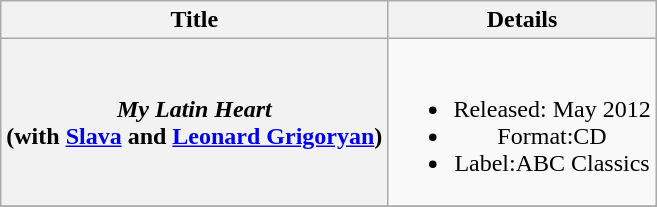<table class="wikitable plainrowheaders" style="text-align:center;" border="1">
<tr>
<th>Title</th>
<th>Details</th>
</tr>
<tr>
<th scope="row"><em>My Latin Heart</em> <br> (with <a href='#'>Slava</a> and <a href='#'>Leonard Grigoryan</a>)</th>
<td><br><ul><li>Released: May 2012</li><li>Format:CD</li><li>Label:ABC Classics</li></ul></td>
</tr>
<tr>
</tr>
</table>
